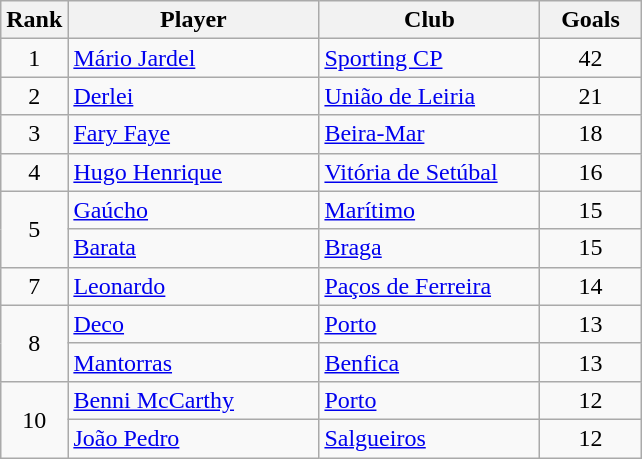<table class="wikitable" style="margin-right: 0;">
<tr text-align:center;">
<th style="width:35px;">Rank</th>
<th style="width:160px;">Player</th>
<th style="width:140px;">Club</th>
<th style="width:60px;">Goals</th>
</tr>
<tr>
<td style="text-align:center;">1</td>
<td> <a href='#'>Mário Jardel</a></td>
<td><a href='#'>Sporting CP</a></td>
<td style="text-align:center;">42</td>
</tr>
<tr>
<td style="text-align:center;">2</td>
<td> <a href='#'>Derlei</a></td>
<td><a href='#'>União de Leiria</a></td>
<td style="text-align:center;">21</td>
</tr>
<tr>
<td style="text-align:center;">3</td>
<td> <a href='#'>Fary Faye</a></td>
<td><a href='#'>Beira-Mar</a></td>
<td style="text-align:center;">18</td>
</tr>
<tr>
<td style="text-align:center;">4</td>
<td> <a href='#'>Hugo Henrique</a></td>
<td><a href='#'>Vitória de Setúbal</a></td>
<td style="text-align:center;">16</td>
</tr>
<tr>
<td rowspan="2" style="text-align:center;">5</td>
<td> <a href='#'>Gaúcho</a></td>
<td><a href='#'>Marítimo</a></td>
<td style="text-align:center;">15</td>
</tr>
<tr>
<td> <a href='#'>Barata</a></td>
<td><a href='#'>Braga</a></td>
<td style="text-align:center;">15</td>
</tr>
<tr>
<td style="text-align:center;">7</td>
<td> <a href='#'>Leonardo</a></td>
<td><a href='#'>Paços de Ferreira</a></td>
<td style="text-align:center;">14</td>
</tr>
<tr>
<td rowspan="2" style="text-align:center;">8</td>
<td> <a href='#'>Deco</a></td>
<td><a href='#'>Porto</a></td>
<td style="text-align:center;">13</td>
</tr>
<tr>
<td> <a href='#'>Mantorras</a></td>
<td><a href='#'>Benfica</a></td>
<td style="text-align:center;">13</td>
</tr>
<tr>
<td rowspan="2" style="text-align:center;">10</td>
<td> <a href='#'>Benni McCarthy</a></td>
<td><a href='#'>Porto</a></td>
<td style="text-align:center;">12</td>
</tr>
<tr>
<td> <a href='#'>João Pedro</a></td>
<td><a href='#'>Salgueiros</a></td>
<td style="text-align:center;">12</td>
</tr>
</table>
